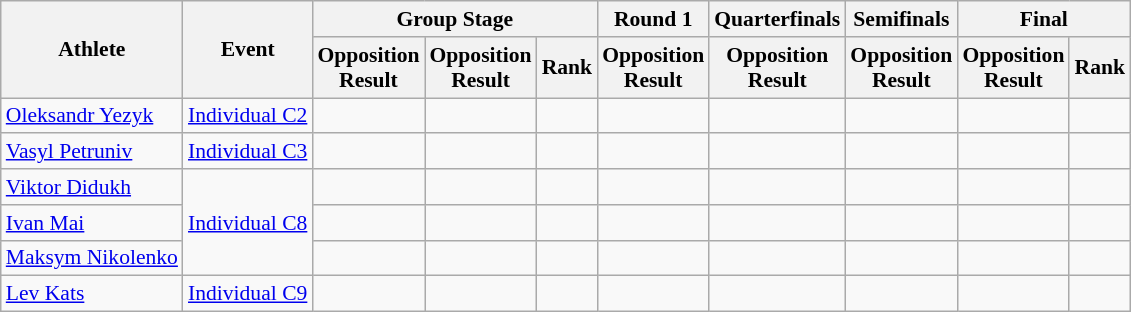<table class=wikitable style="font-size:90%">
<tr>
<th rowspan="2">Athlete</th>
<th rowspan="2">Event</th>
<th colspan="3">Group Stage</th>
<th>Round 1</th>
<th>Quarterfinals</th>
<th>Semifinals</th>
<th colspan="2">Final</th>
</tr>
<tr>
<th>Opposition<br>Result</th>
<th>Opposition<br>Result</th>
<th>Rank</th>
<th>Opposition<br>Result</th>
<th>Opposition<br>Result</th>
<th>Opposition<br>Result</th>
<th>Opposition<br>Result</th>
<th>Rank</th>
</tr>
<tr align=center>
<td align=left><a href='#'>Oleksandr Yezyk</a></td>
<td align=left><a href='#'>Individual C2</a></td>
<td></td>
<td></td>
<td></td>
<td></td>
<td></td>
<td></td>
<td></td>
<td></td>
</tr>
<tr align=center>
<td align=left><a href='#'>Vasyl Petruniv</a></td>
<td align=left><a href='#'>Individual C3</a></td>
<td></td>
<td></td>
<td></td>
<td></td>
<td></td>
<td></td>
<td></td>
<td></td>
</tr>
<tr align=center>
<td align=left><a href='#'>Viktor Didukh</a></td>
<td rowspan="3" align="left"><a href='#'>Individual C8</a></td>
<td></td>
<td></td>
<td></td>
<td></td>
<td></td>
<td></td>
<td></td>
<td></td>
</tr>
<tr align=center>
<td align=left><a href='#'>Ivan Mai</a></td>
<td></td>
<td></td>
<td></td>
<td></td>
<td></td>
<td></td>
<td></td>
<td></td>
</tr>
<tr align=center>
<td align=left><a href='#'>Maksym Nikolenko</a></td>
<td></td>
<td></td>
<td></td>
<td></td>
<td></td>
<td></td>
<td></td>
<td></td>
</tr>
<tr align=center>
<td align=left><a href='#'>Lev Kats</a></td>
<td align=left><a href='#'>Individual C9</a></td>
<td></td>
<td></td>
<td></td>
<td></td>
<td></td>
<td></td>
<td></td>
<td></td>
</tr>
</table>
